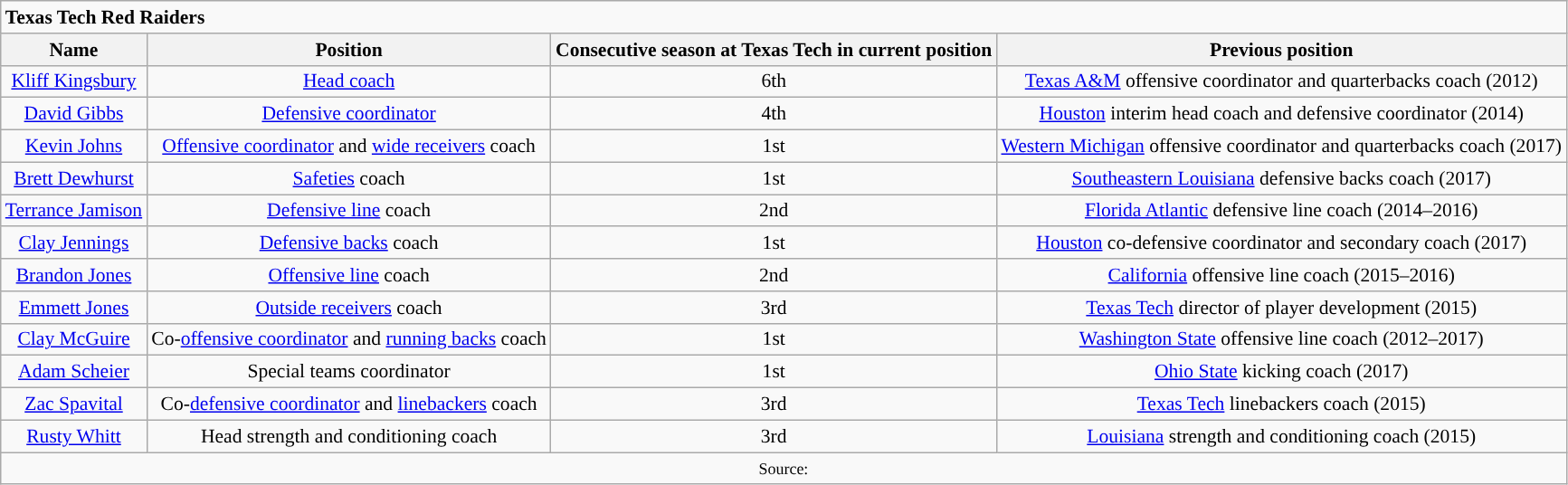<table class="wikitable" style="font-size:90%;">
<tr>
<td colspan=5><strong>Texas Tech Red Raiders</strong></td>
</tr>
<tr align="center";>
<th>Name</th>
<th>Position</th>
<th>Consecutive season at Texas Tech in current position</th>
<th>Previous position</th>
</tr>
<tr align="center" ;>
<td><a href='#'>Kliff Kingsbury</a></td>
<td><a href='#'>Head coach</a></td>
<td>6th</td>
<td><a href='#'>Texas A&M</a> offensive coordinator and quarterbacks coach (2012)</td>
</tr>
<tr align="center" ;>
<td><a href='#'>David Gibbs</a></td>
<td><a href='#'>Defensive coordinator</a></td>
<td>4th</td>
<td><a href='#'>Houston</a> interim head coach and defensive coordinator (2014)</td>
</tr>
<tr align="center" ;>
<td><a href='#'>Kevin Johns</a></td>
<td><a href='#'>Offensive coordinator</a> and <a href='#'>wide receivers</a> coach</td>
<td>1st</td>
<td><a href='#'>Western Michigan</a> offensive coordinator and quarterbacks coach (2017)</td>
</tr>
<tr align="center" ;>
<td><a href='#'>Brett Dewhurst</a></td>
<td><a href='#'>Safeties</a> coach</td>
<td>1st</td>
<td><a href='#'>Southeastern Louisiana</a> defensive backs coach (2017)</td>
</tr>
<tr align="center" ;>
<td><a href='#'>Terrance Jamison</a></td>
<td><a href='#'>Defensive line</a> coach</td>
<td>2nd</td>
<td><a href='#'>Florida Atlantic</a> defensive line coach (2014–2016)</td>
</tr>
<tr align="center" ;>
<td><a href='#'>Clay Jennings</a></td>
<td><a href='#'>Defensive backs</a> coach</td>
<td>1st</td>
<td><a href='#'>Houston</a> co-defensive coordinator and secondary coach (2017)</td>
</tr>
<tr align="center" ;>
<td><a href='#'>Brandon Jones</a></td>
<td><a href='#'>Offensive line</a> coach</td>
<td>2nd</td>
<td><a href='#'>California</a> offensive line coach (2015–2016)</td>
</tr>
<tr align="center" ;>
<td><a href='#'>Emmett Jones</a></td>
<td><a href='#'>Outside receivers</a> coach</td>
<td>3rd</td>
<td><a href='#'>Texas Tech</a> director of player development (2015)</td>
</tr>
<tr align="center" ;>
<td><a href='#'>Clay McGuire</a></td>
<td>Co-<a href='#'>offensive coordinator</a> and <a href='#'>running backs</a> coach</td>
<td>1st</td>
<td><a href='#'>Washington State</a> offensive line coach (2012–2017)</td>
</tr>
<tr align="center" ;>
<td><a href='#'>Adam Scheier</a></td>
<td>Special teams coordinator</td>
<td>1st</td>
<td><a href='#'>Ohio State</a> kicking coach (2017)</td>
</tr>
<tr align="center" ;>
<td><a href='#'>Zac Spavital</a></td>
<td>Co-<a href='#'>defensive coordinator</a> and <a href='#'>linebackers</a> coach</td>
<td>3rd</td>
<td><a href='#'>Texas Tech</a> linebackers coach (2015)</td>
</tr>
<tr align="center" ;>
<td><a href='#'>Rusty Whitt</a></td>
<td>Head strength and conditioning coach</td>
<td>3rd</td>
<td><a href='#'>Louisiana</a> strength and conditioning coach (2015)</td>
</tr>
<tr align="center" ;>
<td colspan="4"><small>Source:</small></td>
</tr>
</table>
